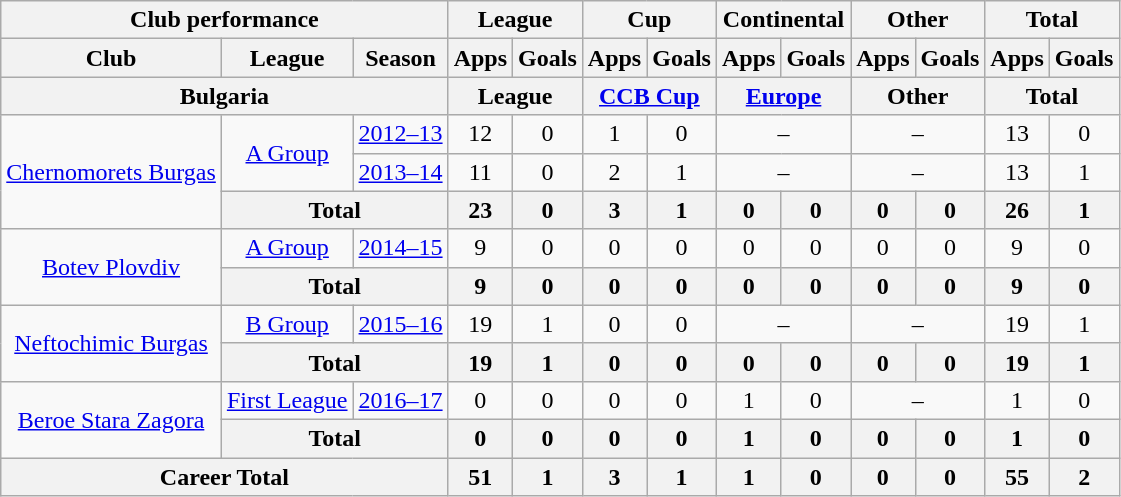<table class="wikitable" style="text-align: center">
<tr>
<th Colspan="3">Club performance</th>
<th Colspan="2">League</th>
<th Colspan="2">Cup</th>
<th Colspan="2">Continental</th>
<th Colspan="2">Other</th>
<th Colspan="3">Total</th>
</tr>
<tr>
<th>Club</th>
<th>League</th>
<th>Season</th>
<th>Apps</th>
<th>Goals</th>
<th>Apps</th>
<th>Goals</th>
<th>Apps</th>
<th>Goals</th>
<th>Apps</th>
<th>Goals</th>
<th>Apps</th>
<th>Goals</th>
</tr>
<tr>
<th Colspan="3">Bulgaria</th>
<th Colspan="2">League</th>
<th Colspan="2"><a href='#'>CCB Cup</a></th>
<th Colspan="2"><a href='#'>Europe</a></th>
<th Colspan="2">Other</th>
<th Colspan="2">Total</th>
</tr>
<tr>
<td rowspan="3" valign="center"><a href='#'>Chernomorets Burgas</a></td>
<td rowspan="2"><a href='#'>A Group</a></td>
<td><a href='#'>2012–13</a></td>
<td>12</td>
<td>0</td>
<td>1</td>
<td>0</td>
<td colspan="2">–</td>
<td colspan="2">–</td>
<td>13</td>
<td>0</td>
</tr>
<tr>
<td><a href='#'>2013–14</a></td>
<td>11</td>
<td>0</td>
<td>2</td>
<td>1</td>
<td colspan="2">–</td>
<td colspan="2">–</td>
<td>13</td>
<td>1</td>
</tr>
<tr>
<th colspan=2>Total</th>
<th>23</th>
<th>0</th>
<th>3</th>
<th>1</th>
<th>0</th>
<th>0</th>
<th>0</th>
<th>0</th>
<th>26</th>
<th>1</th>
</tr>
<tr>
<td rowspan="2" valign="center"><a href='#'>Botev Plovdiv</a></td>
<td rowspan="1"><a href='#'>A Group</a></td>
<td><a href='#'>2014–15</a></td>
<td>9</td>
<td>0</td>
<td>0</td>
<td>0</td>
<td>0</td>
<td>0</td>
<td>0</td>
<td>0</td>
<td>9</td>
<td>0</td>
</tr>
<tr>
<th colspan=2>Total</th>
<th>9</th>
<th>0</th>
<th>0</th>
<th>0</th>
<th>0</th>
<th>0</th>
<th>0</th>
<th>0</th>
<th>9</th>
<th>0</th>
</tr>
<tr>
<td rowspan="2" valign="center"><a href='#'>Neftochimic Burgas</a></td>
<td rowspan="1"><a href='#'>B Group</a></td>
<td><a href='#'>2015–16</a></td>
<td>19</td>
<td>1</td>
<td>0</td>
<td>0</td>
<td colspan="2">–</td>
<td colspan="2">–</td>
<td>19</td>
<td>1</td>
</tr>
<tr>
<th colspan=2>Total</th>
<th>19</th>
<th>1</th>
<th>0</th>
<th>0</th>
<th>0</th>
<th>0</th>
<th>0</th>
<th>0</th>
<th>19</th>
<th>1</th>
</tr>
<tr>
<td rowspan="2" valign="center"><a href='#'>Beroe Stara Zagora</a></td>
<td rowspan="1"><a href='#'>First League</a></td>
<td><a href='#'>2016–17</a></td>
<td>0</td>
<td>0</td>
<td>0</td>
<td>0</td>
<td>1</td>
<td>0</td>
<td colspan="2">–</td>
<td>1</td>
<td>0</td>
</tr>
<tr>
<th colspan=2>Total</th>
<th>0</th>
<th>0</th>
<th>0</th>
<th>0</th>
<th>1</th>
<th>0</th>
<th>0</th>
<th>0</th>
<th>1</th>
<th>0</th>
</tr>
<tr>
<th colspan=3>Career Total</th>
<th>51</th>
<th>1</th>
<th>3</th>
<th>1</th>
<th>1</th>
<th>0</th>
<th>0</th>
<th>0</th>
<th>55</th>
<th>2</th>
</tr>
</table>
